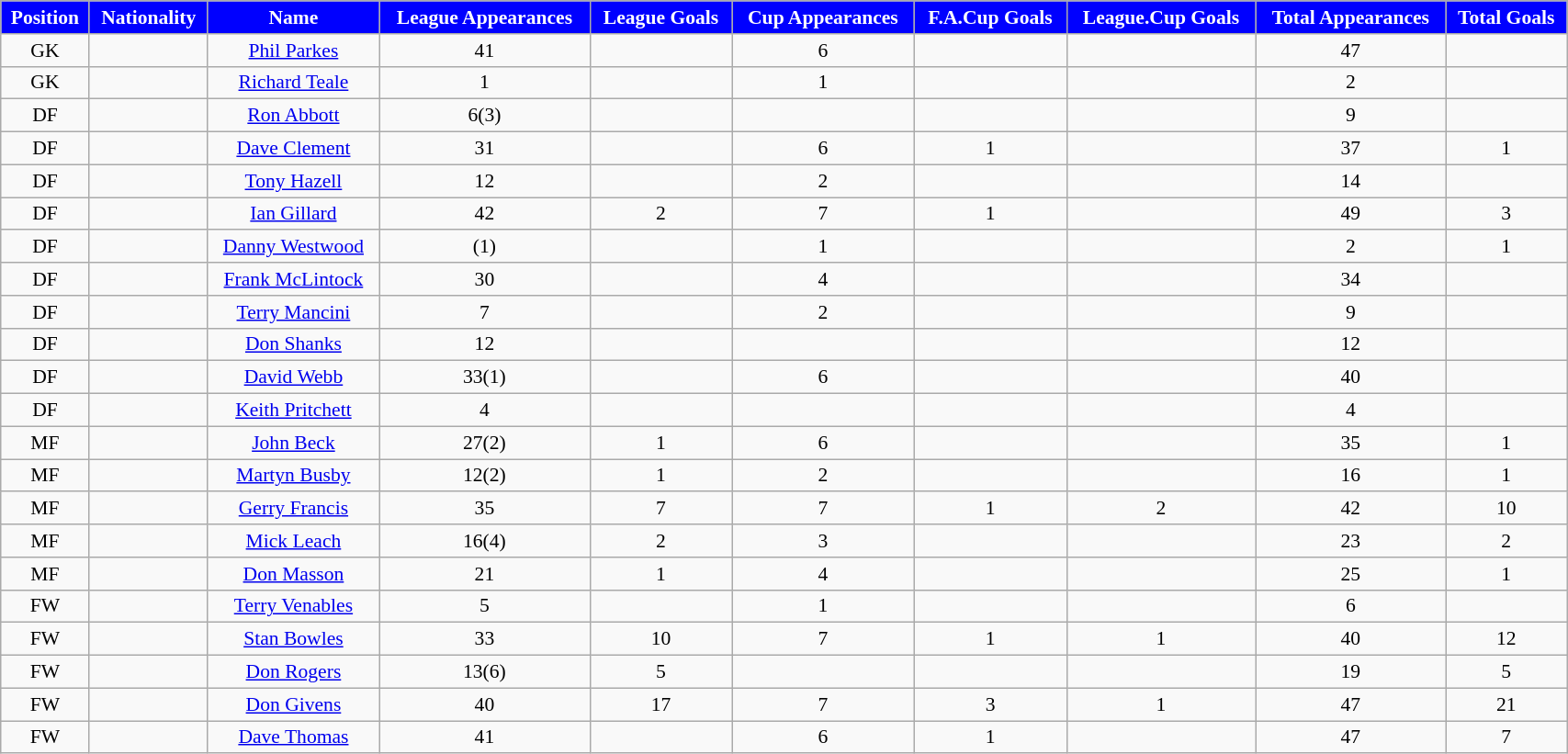<table class="wikitable" style="text-align:center; font-size:90%; width:90%;">
<tr>
<th style="background:#0000FF; color:white; text-align:center;">Position</th>
<th style="background:#0000FF; color:white; text-align:center;">Nationality</th>
<th style="background:#0000FF; color:white; text-align:center;">Name</th>
<th style="background:#0000FF; color:white; text-align:center;">League Appearances</th>
<th style="background:#0000FF; color:white; text-align:center;">League Goals</th>
<th style="background:#0000FF; color:white; text-align:center;">Cup Appearances</th>
<th style="background:#0000FF; color:white; text-align:center;">F.A.Cup Goals</th>
<th style="background:#0000FF; color:white; text-align:center;">League.Cup Goals</th>
<th style="background:#0000FF; color:white; text-align:center;">Total Appearances</th>
<th style="background:#0000FF; color:white; text-align:center;">Total Goals</th>
</tr>
<tr>
<td>GK</td>
<td></td>
<td><a href='#'>Phil Parkes</a></td>
<td>41</td>
<td></td>
<td>6</td>
<td></td>
<td></td>
<td>47</td>
<td></td>
</tr>
<tr>
<td>GK</td>
<td></td>
<td><a href='#'>Richard Teale</a></td>
<td>1</td>
<td></td>
<td>1</td>
<td></td>
<td></td>
<td>2</td>
<td></td>
</tr>
<tr>
<td>DF</td>
<td></td>
<td><a href='#'>Ron Abbott</a></td>
<td>6(3)</td>
<td></td>
<td></td>
<td></td>
<td></td>
<td>9</td>
<td></td>
</tr>
<tr>
<td>DF</td>
<td></td>
<td><a href='#'>Dave Clement</a></td>
<td>31</td>
<td></td>
<td>6</td>
<td>1</td>
<td></td>
<td>37</td>
<td>1</td>
</tr>
<tr>
<td>DF</td>
<td></td>
<td><a href='#'>Tony Hazell</a></td>
<td>12</td>
<td></td>
<td>2</td>
<td></td>
<td></td>
<td>14</td>
<td></td>
</tr>
<tr>
<td>DF</td>
<td></td>
<td><a href='#'>Ian Gillard</a></td>
<td>42</td>
<td>2</td>
<td>7</td>
<td>1</td>
<td></td>
<td>49</td>
<td>3</td>
</tr>
<tr>
<td>DF</td>
<td></td>
<td><a href='#'>Danny Westwood</a></td>
<td>(1)</td>
<td></td>
<td>1</td>
<td></td>
<td></td>
<td>2</td>
<td>1</td>
</tr>
<tr>
<td>DF</td>
<td></td>
<td><a href='#'>Frank McLintock</a></td>
<td>30</td>
<td></td>
<td>4</td>
<td></td>
<td></td>
<td>34</td>
<td></td>
</tr>
<tr>
<td>DF</td>
<td></td>
<td><a href='#'>Terry Mancini</a></td>
<td>7</td>
<td></td>
<td>2</td>
<td></td>
<td></td>
<td>9</td>
<td></td>
</tr>
<tr>
<td>DF</td>
<td></td>
<td><a href='#'>Don Shanks</a></td>
<td>12</td>
<td></td>
<td></td>
<td></td>
<td></td>
<td>12</td>
<td></td>
</tr>
<tr>
<td>DF</td>
<td></td>
<td><a href='#'>David Webb</a></td>
<td>33(1)</td>
<td></td>
<td>6</td>
<td></td>
<td></td>
<td>40</td>
<td></td>
</tr>
<tr>
<td>DF</td>
<td></td>
<td><a href='#'>Keith Pritchett</a></td>
<td>4</td>
<td></td>
<td></td>
<td></td>
<td></td>
<td>4</td>
<td></td>
</tr>
<tr>
<td>MF</td>
<td></td>
<td><a href='#'>John Beck</a></td>
<td>27(2)</td>
<td>1</td>
<td>6</td>
<td></td>
<td></td>
<td>35</td>
<td>1</td>
</tr>
<tr>
<td>MF</td>
<td></td>
<td><a href='#'>Martyn Busby</a></td>
<td>12(2)</td>
<td>1</td>
<td>2</td>
<td></td>
<td></td>
<td>16</td>
<td>1</td>
</tr>
<tr>
<td>MF</td>
<td></td>
<td><a href='#'>Gerry Francis</a></td>
<td>35</td>
<td>7</td>
<td>7</td>
<td>1</td>
<td>2</td>
<td>42</td>
<td>10</td>
</tr>
<tr>
<td>MF</td>
<td></td>
<td><a href='#'>Mick Leach</a></td>
<td>16(4)</td>
<td>2</td>
<td>3</td>
<td></td>
<td></td>
<td>23</td>
<td>2</td>
</tr>
<tr>
<td>MF</td>
<td></td>
<td><a href='#'>Don Masson</a></td>
<td>21</td>
<td>1</td>
<td>4</td>
<td></td>
<td></td>
<td>25</td>
<td>1</td>
</tr>
<tr>
<td>FW</td>
<td></td>
<td><a href='#'>Terry Venables</a></td>
<td>5</td>
<td></td>
<td>1</td>
<td></td>
<td></td>
<td>6</td>
<td></td>
</tr>
<tr>
<td>FW</td>
<td></td>
<td><a href='#'>Stan Bowles</a></td>
<td>33</td>
<td>10</td>
<td>7</td>
<td>1</td>
<td>1</td>
<td>40</td>
<td>12</td>
</tr>
<tr>
<td>FW</td>
<td></td>
<td><a href='#'>Don Rogers</a></td>
<td>13(6)</td>
<td>5</td>
<td></td>
<td></td>
<td></td>
<td>19</td>
<td>5</td>
</tr>
<tr>
<td>FW</td>
<td></td>
<td><a href='#'>Don Givens</a></td>
<td>40</td>
<td>17</td>
<td>7</td>
<td>3</td>
<td>1</td>
<td>47</td>
<td>21</td>
</tr>
<tr>
<td>FW</td>
<td></td>
<td><a href='#'>Dave Thomas</a></td>
<td>41</td>
<td></td>
<td>6</td>
<td>1</td>
<td></td>
<td>47</td>
<td>7</td>
</tr>
</table>
